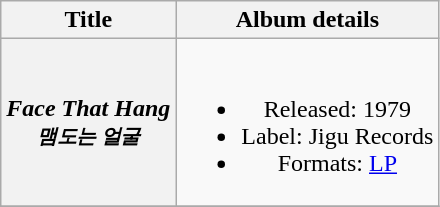<table class="wikitable plainrowheaders" style="text-align:center;">
<tr>
<th scope="col" rowspan="1">Title</th>
<th scope="col" rowspan="1">Album details</th>
</tr>
<tr>
<th scope="row"><em>Face That Hang</em><br><small><em>맴도는 얼굴</em></small></th>
<td><br><ul><li>Released: 1979</li><li>Label: Jigu Records</li><li>Formats: <a href='#'>LP</a></li></ul></td>
</tr>
<tr>
</tr>
</table>
